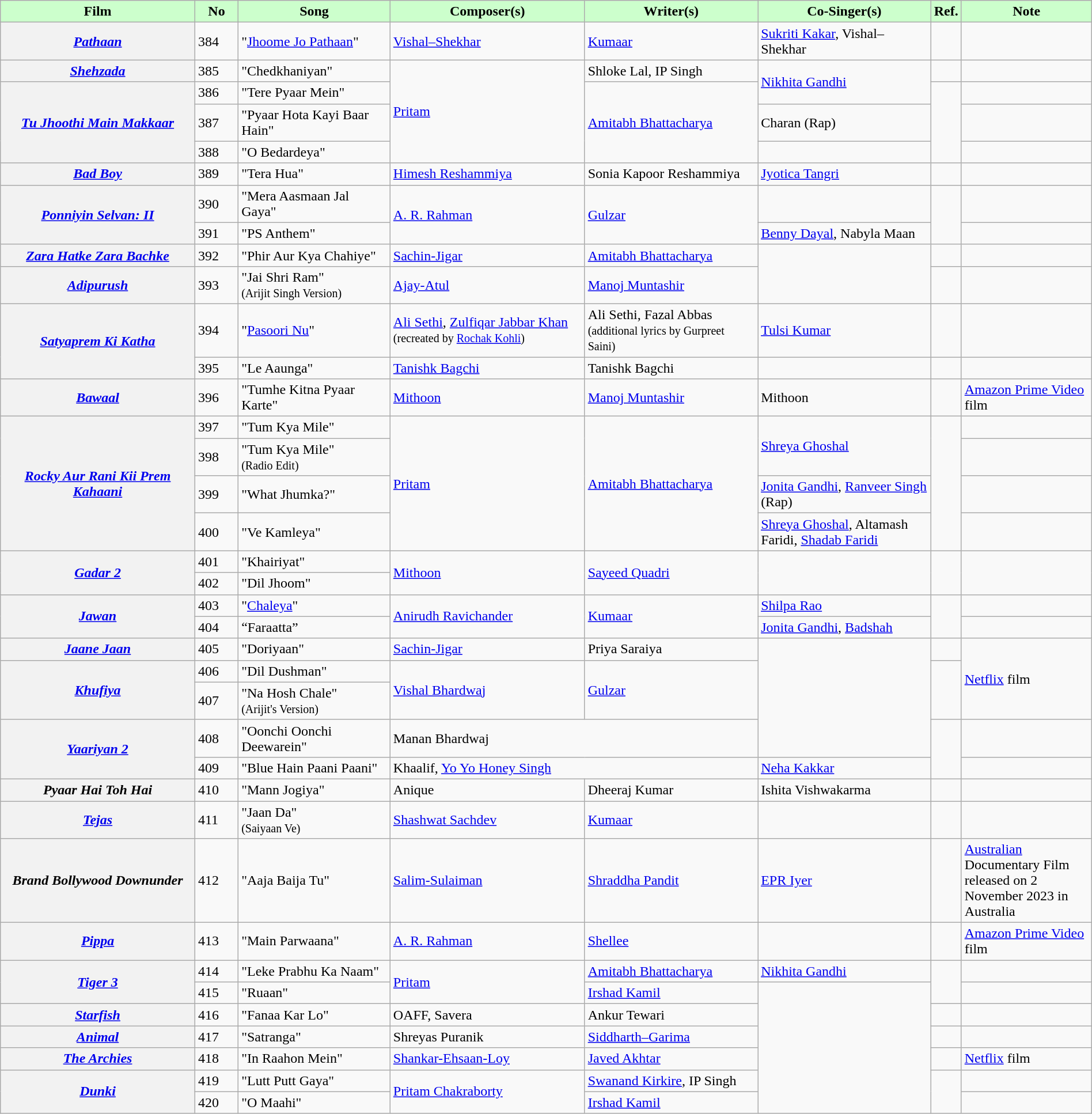<table class="wikitable plainrowheaders" style="width:100%;" textcolor:#000;">
<tr style="background:#cfc; text-align:center;">
<td scope="col" style="width:18%;"><strong>Film</strong></td>
<td scope="col" style="width:4%;"><strong>No</strong></td>
<td scope="col" style="width:14%;"><strong>Song</strong></td>
<td scope="col" style="width:18%;"><strong>Composer(s)</strong></td>
<td scope="col" style="width:16%;"><strong>Writer(s)</strong></td>
<td scope="col" style="width:16%;"><strong>Co-Singer(s)</strong></td>
<td scope="col" style="width:2%;"><strong>Ref.</strong></td>
<td scope="col" style="width:12%;"><strong>Note</strong></td>
</tr>
<tr>
<th scope="row"><em><a href='#'>Pathaan</a></em></th>
<td>384</td>
<td>"<a href='#'>Jhoome Jo Pathaan</a>"</td>
<td><a href='#'>Vishal–Shekhar</a></td>
<td><a href='#'>Kumaar</a></td>
<td><a href='#'>Sukriti Kakar</a>, Vishal–Shekhar</td>
<td></td>
<td></td>
</tr>
<tr>
<th scope="row"><em><a href='#'>Shehzada</a></em></th>
<td>385</td>
<td>"Chedkhaniyan"</td>
<td rowspan="4"><a href='#'>Pritam</a></td>
<td>Shloke Lal, IP Singh</td>
<td rowspan="2"><a href='#'>Nikhita Gandhi</a></td>
<td></td>
<td></td>
</tr>
<tr>
<th rowspan="3" scope="row"><em><a href='#'>Tu Jhoothi Main Makkaar</a></em></th>
<td>386</td>
<td>"Tere Pyaar Mein"</td>
<td rowspan="3"><a href='#'>Amitabh Bhattacharya</a></td>
<td rowspan="3"></td>
<td></td>
</tr>
<tr>
<td>387</td>
<td>"Pyaar Hota Kayi Baar Hain"</td>
<td>Charan (Rap)</td>
<td></td>
</tr>
<tr>
<td>388</td>
<td>"O Bedardeya"</td>
<td></td>
<td></td>
</tr>
<tr>
<th scope="row"><em><a href='#'>Bad Boy</a></em></th>
<td>389</td>
<td>"Tera Hua"</td>
<td><a href='#'>Himesh Reshammiya</a></td>
<td>Sonia Kapoor Reshammiya</td>
<td><a href='#'>Jyotica Tangri</a></td>
<td></td>
<td></td>
</tr>
<tr>
<th rowspan="2" scope="row"><em><a href='#'>Ponniyin Selvan: II</a></em></th>
<td>390</td>
<td>"Mera Aasmaan Jal Gaya"</td>
<td rowspan="2"><a href='#'>A. R. Rahman</a></td>
<td rowspan="2"><a href='#'>Gulzar</a></td>
<td></td>
<td rowspan="2"></td>
<td></td>
</tr>
<tr>
<td>391</td>
<td>"PS Anthem"</td>
<td><a href='#'>Benny Dayal</a>, Nabyla Maan</td>
<td></td>
</tr>
<tr>
<th scope="row"><em><a href='#'>Zara Hatke Zara Bachke</a></em></th>
<td>392</td>
<td>"Phir Aur Kya Chahiye"</td>
<td><a href='#'>Sachin-Jigar</a></td>
<td><a href='#'>Amitabh Bhattacharya</a></td>
<td rowspan="2"></td>
<td></td>
<td></td>
</tr>
<tr>
<th scope="row"><em><a href='#'>Adipurush</a></em></th>
<td>393</td>
<td>"Jai Shri Ram"<br><small>(Arijit Singh Version)</small></td>
<td><a href='#'>Ajay-Atul</a></td>
<td><a href='#'>Manoj Muntashir</a></td>
<td></td>
<td></td>
</tr>
<tr>
<th rowspan="2" scope="row"><em><a href='#'>Satyaprem Ki Katha</a></em></th>
<td>394</td>
<td>"<a href='#'>Pasoori Nu</a>"</td>
<td><a href='#'>Ali Sethi</a>, <a href='#'>Zulfiqar Jabbar Khan</a><br><small>(recreated by <a href='#'>Rochak Kohli</a>)</small></td>
<td>Ali Sethi, Fazal Abbas<br><small>(additional lyrics by Gurpreet Saini)</small></td>
<td><a href='#'>Tulsi Kumar</a></td>
<td></td>
<td></td>
</tr>
<tr>
<td>395</td>
<td>"Le Aaunga"</td>
<td><a href='#'>Tanishk Bagchi</a></td>
<td>Tanishk Bagchi</td>
<td></td>
<td></td>
<td></td>
</tr>
<tr>
<th scope="row"><em><a href='#'>Bawaal</a></em></th>
<td>396</td>
<td>"Tumhe Kitna Pyaar Karte"</td>
<td><a href='#'>Mithoon</a></td>
<td><a href='#'>Manoj Muntashir</a></td>
<td>Mithoon</td>
<td></td>
<td><a href='#'>Amazon Prime Video</a> film</td>
</tr>
<tr>
<th rowspan="4" scope="row"><em><a href='#'>Rocky Aur Rani Kii Prem Kahaani</a></em></th>
<td>397</td>
<td>"Tum Kya Mile"</td>
<td rowspan="4"><a href='#'>Pritam</a></td>
<td rowspan="4"><a href='#'>Amitabh Bhattacharya</a></td>
<td rowspan="2"><a href='#'>Shreya Ghoshal</a></td>
<td rowspan="4"></td>
<td></td>
</tr>
<tr>
<td>398</td>
<td>"Tum Kya Mile"<br><small>(Radio Edit)</small></td>
<td></td>
</tr>
<tr>
<td>399</td>
<td>"What Jhumka?"</td>
<td><a href='#'>Jonita Gandhi</a>, <a href='#'>Ranveer Singh</a> (Rap)</td>
<td></td>
</tr>
<tr>
<td>400</td>
<td>"Ve Kamleya"</td>
<td><a href='#'>Shreya Ghoshal</a>, Altamash Faridi, <a href='#'>Shadab Faridi</a></td>
<td></td>
</tr>
<tr>
<th rowspan="2" scope="row"><em><a href='#'>Gadar 2</a></em></th>
<td>401</td>
<td>"Khairiyat"</td>
<td rowspan="2"><a href='#'>Mithoon</a></td>
<td rowspan="2"><a href='#'>Sayeed Quadri</a></td>
<td rowspan="2"></td>
<td rowspan="2"></td>
<td rowspan="2"></td>
</tr>
<tr>
<td>402</td>
<td>"Dil Jhoom"</td>
</tr>
<tr>
<th rowspan="2" scope="row"><em><a href='#'>Jawan</a></em></th>
<td>403</td>
<td>"<a href='#'>Chaleya</a>"</td>
<td rowspan="2"><a href='#'>Anirudh Ravichander</a></td>
<td rowspan="2"><a href='#'>Kumaar</a></td>
<td><a href='#'>Shilpa Rao</a></td>
<td rowspan="2"></td>
<td></td>
</tr>
<tr>
<td>404</td>
<td>“Faraatta”</td>
<td><a href='#'>Jonita Gandhi</a>, <a href='#'>Badshah</a></td>
<td></td>
</tr>
<tr>
<th scope="row"><em><a href='#'>Jaane Jaan</a></em></th>
<td>405</td>
<td>"Doriyaan"</td>
<td><a href='#'>Sachin-Jigar</a></td>
<td>Priya Saraiya</td>
<td rowspan="4"></td>
<td></td>
<td rowspan=3><a href='#'>Netflix</a> film</td>
</tr>
<tr>
<th rowspan="2" scope="row"><em><a href='#'>Khufiya</a></em></th>
<td>406</td>
<td>"Dil Dushman"</td>
<td rowspan="2"><a href='#'>Vishal Bhardwaj</a></td>
<td rowspan="2"><a href='#'>Gulzar</a></td>
<td rowspan="2"></td>
</tr>
<tr>
<td>407</td>
<td>"Na Hosh Chale"<br><small>(Arijit's Version)</small></td>
</tr>
<tr>
<th rowspan="2" scope="row"><em><a href='#'>Yaariyan 2</a></em></th>
<td>408</td>
<td>"Oonchi Oonchi Deewarein"</td>
<td colspan="2">Manan Bhardwaj</td>
<td rowspan="2"></td>
<td></td>
</tr>
<tr>
<td>409</td>
<td>"Blue Hain Paani Paani"</td>
<td colspan="2">Khaalif, <a href='#'>Yo Yo Honey Singh</a></td>
<td><a href='#'>Neha Kakkar</a></td>
<td></td>
</tr>
<tr>
<th scope="row"><em>Pyaar Hai Toh Hai</em></th>
<td>410</td>
<td>"Mann Jogiya"</td>
<td>Anique</td>
<td>Dheeraj Kumar</td>
<td>Ishita Vishwakarma</td>
<td></td>
<td></td>
</tr>
<tr>
<th scope="row"><em><a href='#'>Tejas</a></em></th>
<td>411</td>
<td>"Jaan Da"<br><small>(Saiyaan Ve)</small></td>
<td><a href='#'>Shashwat Sachdev</a></td>
<td><a href='#'>Kumaar</a></td>
<td></td>
<td></td>
<td></td>
</tr>
<tr>
<th scope="row"><em>Brand Bollywood Downunder</em></th>
<td>412</td>
<td>"Aaja Baija Tu"</td>
<td><a href='#'>Salim-Sulaiman</a></td>
<td><a href='#'>Shraddha Pandit</a></td>
<td><a href='#'>EPR Iyer</a></td>
<td></td>
<td><a href='#'>Australian</a> Documentary Film released on 2 November 2023 in Australia</td>
</tr>
<tr>
<th scope="row"><em><a href='#'>Pippa</a></em></th>
<td>413</td>
<td>"Main Parwaana"</td>
<td><a href='#'>A. R. Rahman</a></td>
<td><a href='#'>Shellee</a></td>
<td></td>
<td></td>
<td><a href='#'>Amazon Prime Video</a> film</td>
</tr>
<tr>
<th scope="row" rowspan="2"><em><a href='#'>Tiger 3</a></em></th>
<td>414</td>
<td>"Leke Prabhu Ka Naam"</td>
<td rowspan="2"><a href='#'>Pritam</a></td>
<td><a href='#'>Amitabh Bhattacharya</a></td>
<td><a href='#'>Nikhita Gandhi</a></td>
<td rowspan="2"></td>
<td></td>
</tr>
<tr>
<td>415</td>
<td>"Ruaan"</td>
<td><a href='#'>Irshad Kamil</a></td>
<td rowspan=6></td>
<td></td>
</tr>
<tr>
<th scope="row"><em><a href='#'>Starfish</a></em></th>
<td>416</td>
<td>"Fanaa Kar Lo"</td>
<td>OAFF, Savera</td>
<td>Ankur Tewari</td>
<td></td>
<td></td>
</tr>
<tr>
<th scope="row"><em><a href='#'>Animal</a></em></th>
<td>417</td>
<td>"Satranga"</td>
<td>Shreyas Puranik</td>
<td><a href='#'>Siddharth–Garima</a></td>
<td></td>
<td></td>
</tr>
<tr>
<th scope="row"><em><a href='#'>The Archies</a></em></th>
<td>418</td>
<td>"In Raahon Mein"</td>
<td><a href='#'>Shankar-Ehsaan-Loy</a></td>
<td><a href='#'>Javed Akhtar</a></td>
<td></td>
<td><a href='#'>Netflix</a> film</td>
</tr>
<tr>
<th scope="row" rowspan=2><em><a href='#'>Dunki</a></em></th>
<td>419</td>
<td>"Lutt Putt Gaya"</td>
<td rowspan=2><a href='#'>Pritam Chakraborty</a></td>
<td><a href='#'>Swanand Kirkire</a>, IP Singh</td>
<td rowspan=2></td>
<td></td>
</tr>
<tr>
<td>420</td>
<td>"O Maahi"</td>
<td><a href='#'>Irshad Kamil</a></td>
<td></td>
</tr>
</table>
